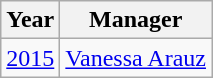<table class="wikitable">
<tr>
<th>Year</th>
<th>Manager</th>
</tr>
<tr>
<td align=center><a href='#'>2015</a></td>
<td> <a href='#'>Vanessa Arauz</a></td>
</tr>
</table>
